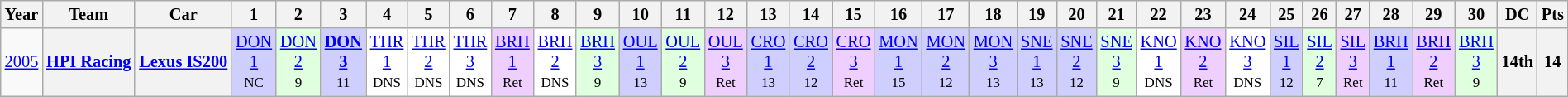<table class="wikitable" style="text-align:center; font-size:85%">
<tr>
<th>Year</th>
<th>Team</th>
<th>Car</th>
<th>1</th>
<th>2</th>
<th>3</th>
<th>4</th>
<th>5</th>
<th>6</th>
<th>7</th>
<th>8</th>
<th>9</th>
<th>10</th>
<th>11</th>
<th>12</th>
<th>13</th>
<th>14</th>
<th>15</th>
<th>16</th>
<th>17</th>
<th>18</th>
<th>19</th>
<th>20</th>
<th>21</th>
<th>22</th>
<th>23</th>
<th>24</th>
<th>25</th>
<th>26</th>
<th>27</th>
<th>28</th>
<th>29</th>
<th>30</th>
<th>DC</th>
<th>Pts</th>
</tr>
<tr>
<td><a href='#'>2005</a></td>
<th nowrap><a href='#'>HPI Racing</a></th>
<th nowrap><a href='#'>Lexus IS200</a></th>
<td style="background:#CFCFFF;"><a href='#'>DON<br>1</a><br><small>NC</small></td>
<td style="background:#DFFFDF;"><a href='#'>DON<br>2</a><br><small>9</small></td>
<td style="background:#CFCFFF;"><strong><a href='#'>DON<br>3</a></strong><br><small>11</small></td>
<td style="background:#FFFFFF;"><a href='#'>THR<br>1</a><br><small>DNS</small></td>
<td style="background:#FFFFFF;"><a href='#'>THR<br>2</a><br><small>DNS</small></td>
<td style="background:#FFFFFF;"><a href='#'>THR<br>3</a><br><small>DNS</small></td>
<td style="background:#EFCFFF;"><a href='#'>BRH<br>1</a><br><small>Ret</small></td>
<td style="background:#FFFFFF;"><a href='#'>BRH<br>2</a><br><small>DNS</small></td>
<td style="background:#DFFFDF;"><a href='#'>BRH<br>3</a><br><small>9</small></td>
<td style="background:#CFCFFF;"><a href='#'>OUL<br>1</a><br><small>13</small></td>
<td style="background:#DFFFDF;"><a href='#'>OUL<br>2</a><br><small>9</small></td>
<td style="background:#EFCFFF;"><a href='#'>OUL<br>3</a><br><small>Ret</small></td>
<td style="background:#CFCFFF;"><a href='#'>CRO<br>1</a><br><small>13</small></td>
<td style="background:#CFCFFF;"><a href='#'>CRO<br>2</a><br><small>12</small></td>
<td style="background:#EFCFFF;"><a href='#'>CRO<br>3</a><br><small>Ret</small></td>
<td style="background:#CFCFFF;"><a href='#'>MON<br>1</a><br><small>15</small></td>
<td style="background:#CFCFFF;"><a href='#'>MON<br>2</a><br><small>12</small></td>
<td style="background:#CFCFFF;"><a href='#'>MON<br>3</a><br><small>13</small></td>
<td style="background:#CFCFFF;"><a href='#'>SNE<br>1</a><br><small>13</small></td>
<td style="background:#CFCFFF;"><a href='#'>SNE<br>2</a><br><small>12</small></td>
<td style="background:#DFFFDF;"><a href='#'>SNE<br>3</a><br><small>9</small></td>
<td style="background:#FFFFFF;"><a href='#'>KNO<br>1</a><br><small>DNS</small></td>
<td style="background:#EFCFFF;"><a href='#'>KNO<br>2</a><br><small>Ret</small></td>
<td style="background:#FFFFFF;"><a href='#'>KNO<br>3</a><br><small>DNS</small></td>
<td style="background:#CFCFFF;"><a href='#'>SIL<br>1</a><br><small>12</small></td>
<td style="background:#DFFFDF;"><a href='#'>SIL<br>2</a><br><small>7</small></td>
<td style="background:#EFCFFF;"><a href='#'>SIL<br>3</a><br><small>Ret</small></td>
<td style="background:#CFCFFF;"><a href='#'>BRH<br>1</a><br><small>11</small></td>
<td style="background:#EFCFFF;"><a href='#'>BRH<br>2</a><br><small>Ret</small></td>
<td style="background:#DFFFDF;"><a href='#'>BRH<br>3</a><br><small>9</small></td>
<th>14th</th>
<th>14</th>
</tr>
</table>
